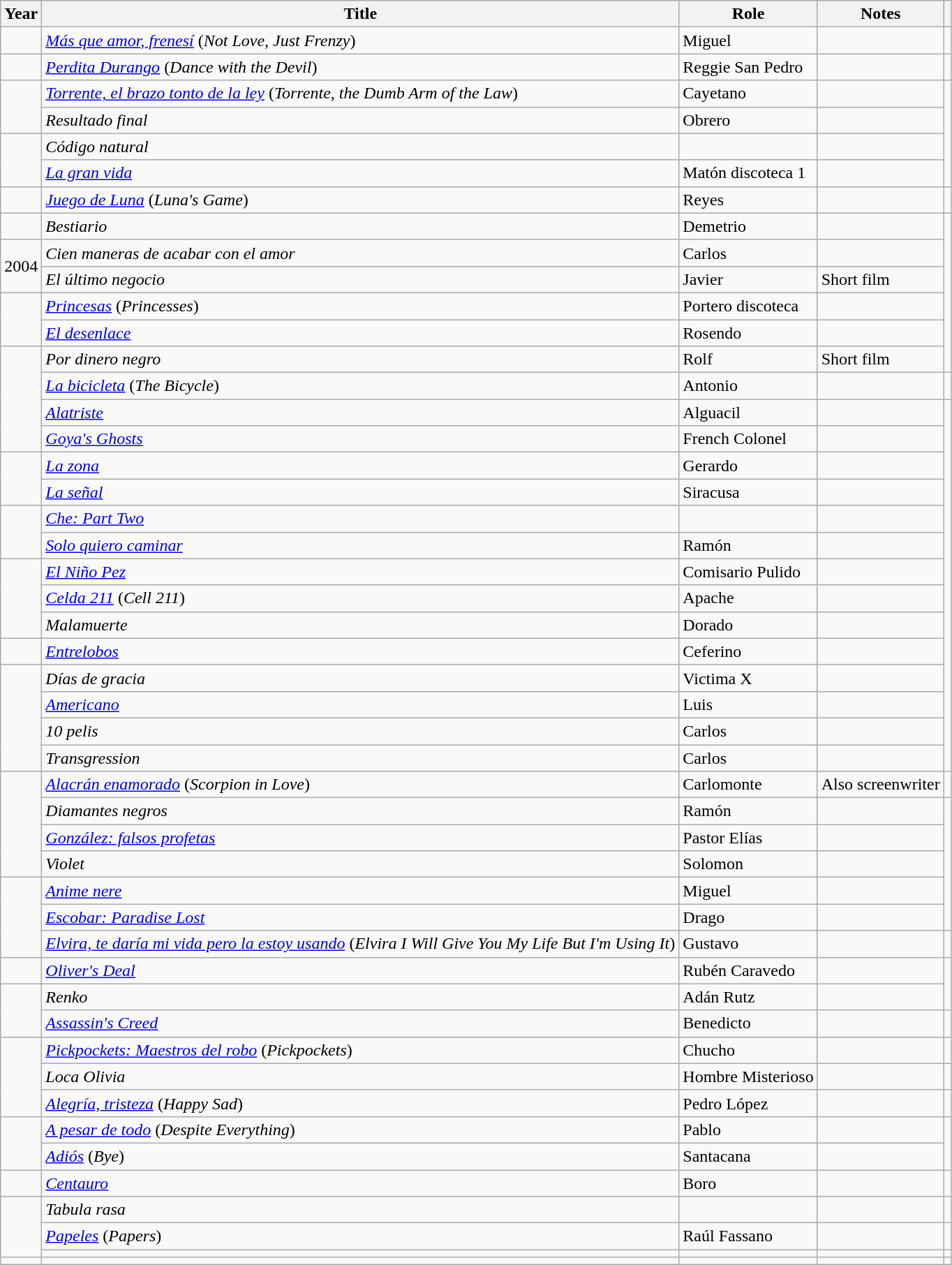<table class="wikitable sortable">
<tr>
<th>Year</th>
<th>Title</th>
<th>Role</th>
<th class = "unsortable">Notes</th>
<th class = "unsortable"></th>
</tr>
<tr>
<td></td>
<td><em><a href='#'>Más que amor, frenesí</a></em> (<em>Not Love, Just Frenzy</em>)</td>
<td>Miguel</td>
<td></td>
</tr>
<tr>
<td></td>
<td><em><a href='#'>Perdita Durango</a></em> (<em>Dance with the Devil</em>)</td>
<td>Reggie San Pedro</td>
<td></td>
<td></td>
</tr>
<tr>
<td rowspan="2"></td>
<td><em><a href='#'>Torrente, el brazo tonto de la ley</a></em> (<em>Torrente, the Dumb Arm of the Law</em>)</td>
<td>Cayetano</td>
<td></td>
</tr>
<tr>
<td><em>Resultado final</em></td>
<td>Obrero</td>
<td></td>
</tr>
<tr>
<td rowspan="2"></td>
<td><em>Código natural</em></td>
<td></td>
<td></td>
</tr>
<tr>
<td><em><a href='#'>La gran vida</a></em></td>
<td>Matón discoteca 1</td>
<td></td>
</tr>
<tr>
<td></td>
<td><em><a href='#'>Juego de Luna</a></em> (<em>Luna's Game</em>)</td>
<td>Reyes</td>
<td></td>
<td align = "center"></td>
</tr>
<tr>
<td></td>
<td><em>Bestiario</em></td>
<td>Demetrio</td>
<td></td>
</tr>
<tr>
<td rowspan="2">2004</td>
<td><em>Cien maneras de acabar con el amor</em></td>
<td>Carlos</td>
<td></td>
</tr>
<tr>
<td><em>El último negocio</em></td>
<td>Javier</td>
<td>Short film</td>
</tr>
<tr>
<td rowspan="2"></td>
<td><em><a href='#'>Princesas</a></em> (<em>Princesses</em>)</td>
<td>Portero discoteca</td>
<td></td>
</tr>
<tr>
<td><em><a href='#'>El desenlace</a></em></td>
<td>Rosendo</td>
<td></td>
</tr>
<tr>
<td rowspan="4"></td>
<td><em>Por dinero negro</em></td>
<td>Rolf</td>
<td>Short film</td>
</tr>
<tr>
<td><em><a href='#'>La bicicleta</a></em> (<em>The Bicycle</em>)</td>
<td>Antonio</td>
<td></td>
<td align = "center"></td>
</tr>
<tr>
<td><em><a href='#'>Alatriste</a></em></td>
<td>Alguacil</td>
<td></td>
</tr>
<tr>
<td><em><a href='#'>Goya's Ghosts</a></em></td>
<td>French Colonel</td>
<td></td>
</tr>
<tr>
<td rowspan="2"></td>
<td><em><a href='#'>La zona</a></em></td>
<td>Gerardo</td>
<td></td>
</tr>
<tr>
<td><em><a href='#'>La señal</a></em></td>
<td>Siracusa</td>
<td></td>
</tr>
<tr>
<td rowspan="2"></td>
<td><em><a href='#'>Che: Part Two</a></em></td>
<td></td>
<td></td>
</tr>
<tr>
<td><em><a href='#'>Solo quiero caminar</a></em></td>
<td>Ramón</td>
<td></td>
</tr>
<tr>
<td rowspan="3"></td>
<td><em><a href='#'>El Niño Pez</a></em></td>
<td>Comisario Pulido</td>
<td></td>
</tr>
<tr>
<td><em><a href='#'>Celda 211</a></em> (<em>Cell 211</em>)</td>
<td>Apache</td>
<td></td>
</tr>
<tr>
<td><em>Malamuerte</em></td>
<td>Dorado</td>
<td></td>
</tr>
<tr>
<td></td>
<td><em><a href='#'>Entrelobos</a></em></td>
<td>Ceferino</td>
<td></td>
</tr>
<tr>
<td rowspan="4"></td>
<td><em>Días de gracia</em></td>
<td>Victima X</td>
<td></td>
</tr>
<tr>
<td><em><a href='#'>Americano</a></em></td>
<td>Luis</td>
<td></td>
</tr>
<tr>
<td><em>10 pelis</em></td>
<td>Carlos</td>
<td></td>
</tr>
<tr>
<td><em>Transgression</em></td>
<td>Carlos</td>
<td></td>
</tr>
<tr>
<td rowspan="4"></td>
<td><em><a href='#'>Alacrán enamorado</a></em> (<em>Scorpion in Love</em>)</td>
<td>Carlomonte</td>
<td>Also screenwriter</td>
<td align = "center"></td>
</tr>
<tr>
<td><em>Diamantes negros</em></td>
<td>Ramón</td>
<td></td>
</tr>
<tr>
<td><em><a href='#'>González: falsos profetas</a></em></td>
<td>Pastor Elías</td>
<td></td>
</tr>
<tr>
<td><em>Violet</em></td>
<td>Solomon</td>
<td></td>
</tr>
<tr>
<td rowspan="3"></td>
<td><em><a href='#'>Anime nere</a></em></td>
<td>Miguel</td>
<td></td>
</tr>
<tr>
<td><em><a href='#'>Escobar: Paradise Lost</a></em></td>
<td>Drago</td>
<td></td>
</tr>
<tr>
<td><em><a href='#'>Elvira, te daría mi vida pero la estoy usando</a></em> (<em>Elvira I Will Give You My Life But I'm Using It</em>)</td>
<td>Gustavo</td>
<td></td>
<td></td>
</tr>
<tr>
<td></td>
<td><em><a href='#'>Oliver's Deal</a></em></td>
<td>Rubén Caravedo</td>
<td></td>
</tr>
<tr>
<td rowspan="2"></td>
<td><em>Renko</em></td>
<td>Adán Rutz</td>
<td></td>
</tr>
<tr>
<td><em><a href='#'>Assassin's Creed</a></em></td>
<td>Benedicto</td>
<td></td>
<td></td>
</tr>
<tr>
<td rowspan="3"></td>
<td><em><a href='#'>Pickpockets: Maestros del robo</a></em> (<em>Pickpockets</em>)</td>
<td>Chucho</td>
<td></td>
<td></td>
</tr>
<tr>
<td><em>Loca Olivia</em></td>
<td>Hombre Misterioso</td>
<td></td>
</tr>
<tr>
<td><em><a href='#'>Alegría, tristeza</a></em> (<em>Happy Sad</em>)</td>
<td>Pedro López</td>
<td></td>
<td></td>
</tr>
<tr>
<td rowspan="2"></td>
<td><em><a href='#'>A pesar de todo</a></em> (<em>Despite Everything</em>)</td>
<td>Pablo</td>
<td></td>
</tr>
<tr>
<td><em><a href='#'>Adiós</a></em> (<em>Bye</em>)</td>
<td>Santacana</td>
<td></td>
</tr>
<tr>
<td></td>
<td><em><a href='#'>Centauro</a></em></td>
<td>Boro</td>
<td></td>
<td align = "center"></td>
</tr>
<tr>
<td rowspan = "3"></td>
<td><em>Tabula rasa</em></td>
<td></td>
<td></td>
<td></td>
</tr>
<tr>
<td><em><a href='#'>Papeles</a></em> (<em>Papers</em>)</td>
<td>Raúl Fassano</td>
<td></td>
<td></td>
</tr>
<tr>
<td></td>
<td></td>
<td></td>
<td></td>
</tr>
<tr>
<td></td>
<td></td>
<td></td>
<td></td>
<td></td>
</tr>
</table>
